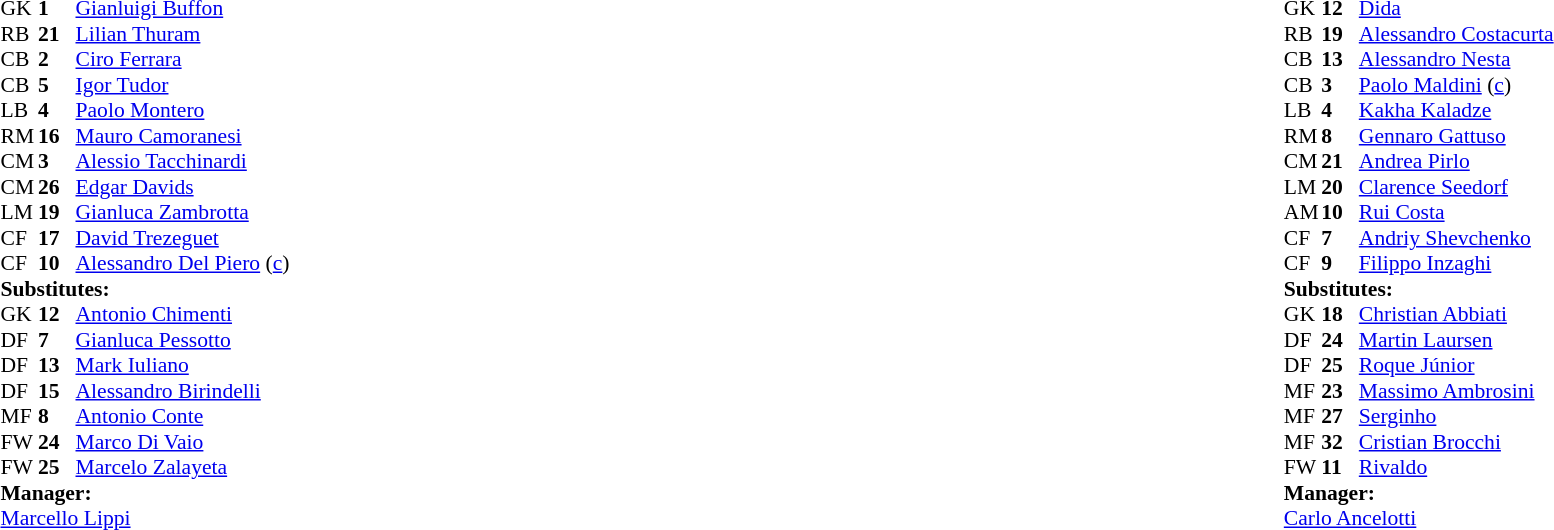<table width="100%">
<tr>
<td valign="top" width="50%"><br><table style="font-size:90%" cellspacing="0" cellpadding="0">
<tr>
<th width=25></th>
<th width=25></th>
</tr>
<tr>
<td>GK</td>
<td><strong>1</strong></td>
<td> <a href='#'>Gianluigi Buffon</a></td>
</tr>
<tr>
<td>RB</td>
<td><strong>21</strong></td>
<td> <a href='#'>Lilian Thuram</a></td>
</tr>
<tr>
<td>CB</td>
<td><strong>2</strong></td>
<td> <a href='#'>Ciro Ferrara</a></td>
</tr>
<tr>
<td>CB</td>
<td><strong>5</strong></td>
<td> <a href='#'>Igor Tudor</a></td>
<td></td>
<td></td>
</tr>
<tr>
<td>LB</td>
<td><strong>4</strong></td>
<td> <a href='#'>Paolo Montero</a></td>
</tr>
<tr>
<td>RM</td>
<td><strong>16</strong></td>
<td> <a href='#'>Mauro Camoranesi</a></td>
<td></td>
<td></td>
</tr>
<tr>
<td>CM</td>
<td><strong>3</strong></td>
<td> <a href='#'>Alessio Tacchinardi</a></td>
<td></td>
</tr>
<tr>
<td>CM</td>
<td><strong>26</strong></td>
<td> <a href='#'>Edgar Davids</a></td>
<td></td>
<td></td>
</tr>
<tr>
<td>LM</td>
<td><strong>19</strong></td>
<td> <a href='#'>Gianluca Zambrotta</a></td>
</tr>
<tr>
<td>CF</td>
<td><strong>17</strong></td>
<td> <a href='#'>David Trezeguet</a></td>
</tr>
<tr>
<td>CF</td>
<td><strong>10</strong></td>
<td> <a href='#'>Alessandro Del Piero</a> (<a href='#'>c</a>)</td>
<td></td>
</tr>
<tr>
<td colspan=3><strong>Substitutes:</strong></td>
</tr>
<tr>
<td>GK</td>
<td><strong>12</strong></td>
<td> <a href='#'>Antonio Chimenti</a></td>
</tr>
<tr>
<td>DF</td>
<td><strong>7</strong></td>
<td> <a href='#'>Gianluca Pessotto</a></td>
</tr>
<tr>
<td>DF</td>
<td><strong>13</strong></td>
<td> <a href='#'>Mark Iuliano</a></td>
</tr>
<tr>
<td>DF</td>
<td><strong>15</strong></td>
<td> <a href='#'>Alessandro Birindelli</a></td>
<td></td>
<td></td>
</tr>
<tr>
<td>MF</td>
<td><strong>8</strong></td>
<td> <a href='#'>Antonio Conte</a></td>
<td></td>
<td></td>
</tr>
<tr>
<td>FW</td>
<td><strong>24</strong></td>
<td> <a href='#'>Marco Di Vaio</a></td>
</tr>
<tr>
<td>FW</td>
<td><strong>25</strong></td>
<td> <a href='#'>Marcelo Zalayeta</a></td>
<td></td>
<td></td>
</tr>
<tr>
<td colspan=3><strong>Manager:</strong></td>
</tr>
<tr>
<td colspan=4> <a href='#'>Marcello Lippi</a></td>
</tr>
</table>
</td>
<td valign="top"></td>
<td valign="top" width="50%"><br><table style="font-size:90%" cellspacing="0" cellpadding="0" align=center>
<tr>
<th width=25></th>
<th width=25></th>
</tr>
<tr>
<td>GK</td>
<td><strong>12</strong></td>
<td> <a href='#'>Dida</a></td>
</tr>
<tr>
<td>RB</td>
<td><strong>19</strong></td>
<td> <a href='#'>Alessandro Costacurta</a></td>
<td></td>
<td></td>
</tr>
<tr>
<td>CB</td>
<td><strong>13</strong></td>
<td> <a href='#'>Alessandro Nesta</a></td>
</tr>
<tr>
<td>CB</td>
<td><strong>3</strong></td>
<td> <a href='#'>Paolo Maldini</a> (<a href='#'>c</a>)</td>
</tr>
<tr>
<td>LB</td>
<td><strong>4</strong></td>
<td> <a href='#'>Kakha Kaladze</a></td>
</tr>
<tr>
<td>RM</td>
<td><strong>8</strong></td>
<td> <a href='#'>Gennaro Gattuso</a></td>
</tr>
<tr>
<td>CM</td>
<td><strong>21</strong></td>
<td> <a href='#'>Andrea Pirlo</a></td>
<td></td>
<td></td>
</tr>
<tr>
<td>LM</td>
<td><strong>20</strong></td>
<td> <a href='#'>Clarence Seedorf</a></td>
</tr>
<tr>
<td>AM</td>
<td><strong>10</strong></td>
<td> <a href='#'>Rui Costa</a></td>
<td></td>
<td></td>
</tr>
<tr>
<td>CF</td>
<td><strong>7</strong></td>
<td> <a href='#'>Andriy Shevchenko</a></td>
</tr>
<tr>
<td>CF</td>
<td><strong>9</strong></td>
<td> <a href='#'>Filippo Inzaghi</a></td>
</tr>
<tr>
<td colspan=3><strong>Substitutes:</strong></td>
</tr>
<tr>
<td>GK</td>
<td><strong>18</strong></td>
<td> <a href='#'>Christian Abbiati</a></td>
</tr>
<tr>
<td>DF</td>
<td><strong>24</strong></td>
<td> <a href='#'>Martin Laursen</a></td>
</tr>
<tr>
<td>DF</td>
<td><strong>25</strong></td>
<td> <a href='#'>Roque Júnior</a></td>
<td></td>
<td></td>
</tr>
<tr>
<td>MF</td>
<td><strong>23</strong></td>
<td> <a href='#'>Massimo Ambrosini</a></td>
<td></td>
<td></td>
</tr>
<tr>
<td>MF</td>
<td><strong>27</strong></td>
<td> <a href='#'>Serginho</a></td>
<td></td>
<td></td>
</tr>
<tr>
<td>MF</td>
<td><strong>32</strong></td>
<td> <a href='#'>Cristian Brocchi</a></td>
</tr>
<tr>
<td>FW</td>
<td><strong>11</strong></td>
<td> <a href='#'>Rivaldo</a></td>
</tr>
<tr>
<td colspan=3><strong>Manager:</strong></td>
</tr>
<tr>
<td colspan=4> <a href='#'>Carlo Ancelotti</a></td>
</tr>
</table>
</td>
</tr>
</table>
